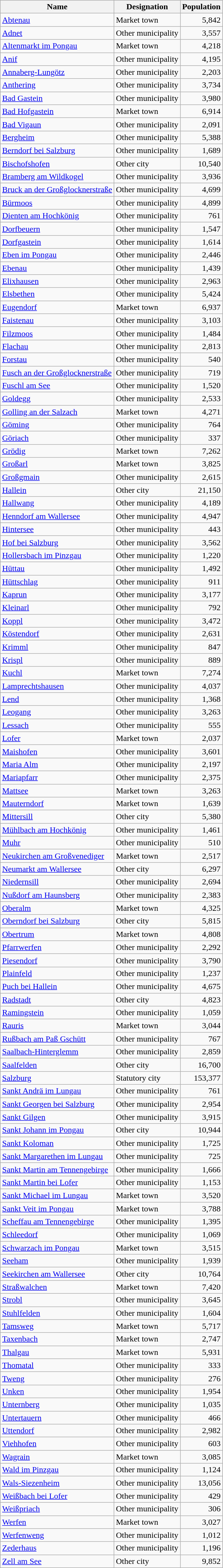<table class="wikitable sortable sticky-header">
<tr>
<th>Name</th>
<th>Designation</th>
<th>Population</th>
</tr>
<tr>
<td><a href='#'>Abtenau</a></td>
<td>Market town</td>
<td style="text-align:right">5,842</td>
</tr>
<tr>
<td><a href='#'>Adnet</a></td>
<td>Other municipality</td>
<td style="text-align:right">3,557</td>
</tr>
<tr>
<td><a href='#'>Altenmarkt im Pongau</a></td>
<td>Market town</td>
<td style="text-align:right">4,218</td>
</tr>
<tr>
<td><a href='#'>Anif</a></td>
<td>Other municipality</td>
<td style="text-align:right">4,195</td>
</tr>
<tr>
<td><a href='#'>Annaberg-Lungötz</a></td>
<td>Other municipality</td>
<td style="text-align:right">2,203</td>
</tr>
<tr>
<td><a href='#'>Anthering</a></td>
<td>Other municipality</td>
<td style="text-align:right">3,734</td>
</tr>
<tr>
<td><a href='#'>Bad Gastein</a></td>
<td>Other municipality</td>
<td style="text-align:right">3,980</td>
</tr>
<tr>
<td><a href='#'>Bad Hofgastein</a></td>
<td>Market town</td>
<td style="text-align:right">6,914</td>
</tr>
<tr>
<td><a href='#'>Bad Vigaun</a></td>
<td>Other municipality</td>
<td style="text-align:right">2,091</td>
</tr>
<tr>
<td><a href='#'>Bergheim</a></td>
<td>Other municipality</td>
<td style="text-align:right">5,388</td>
</tr>
<tr>
<td><a href='#'>Berndorf bei Salzburg</a></td>
<td>Other municipality</td>
<td style="text-align:right">1,689</td>
</tr>
<tr>
<td><a href='#'>Bischofshofen</a></td>
<td>Other city</td>
<td style="text-align:right">10,540</td>
</tr>
<tr>
<td><a href='#'>Bramberg am Wildkogel</a></td>
<td>Other municipality</td>
<td style="text-align:right">3,936</td>
</tr>
<tr>
<td><a href='#'>Bruck an der Großglocknerstraße</a></td>
<td>Other municipality</td>
<td style="text-align:right">4,699</td>
</tr>
<tr>
<td><a href='#'>Bürmoos</a></td>
<td>Other municipality</td>
<td style="text-align:right">4,899</td>
</tr>
<tr>
<td><a href='#'>Dienten am Hochkönig</a></td>
<td>Other municipality</td>
<td style="text-align:right">761</td>
</tr>
<tr>
<td><a href='#'>Dorfbeuern</a></td>
<td>Other municipality</td>
<td style="text-align:right">1,547</td>
</tr>
<tr>
<td><a href='#'>Dorfgastein</a></td>
<td>Other municipality</td>
<td style="text-align:right">1,614</td>
</tr>
<tr>
<td><a href='#'>Eben im Pongau</a></td>
<td>Other municipality</td>
<td style="text-align:right">2,446</td>
</tr>
<tr>
<td><a href='#'>Ebenau</a></td>
<td>Other municipality</td>
<td style="text-align:right">1,439</td>
</tr>
<tr>
<td><a href='#'>Elixhausen</a></td>
<td>Other municipality</td>
<td style="text-align:right">2,963</td>
</tr>
<tr>
<td><a href='#'>Elsbethen</a></td>
<td>Other municipality</td>
<td style="text-align:right">5,424</td>
</tr>
<tr>
<td><a href='#'>Eugendorf</a></td>
<td>Market town</td>
<td style="text-align:right">6,937</td>
</tr>
<tr>
<td><a href='#'>Faistenau</a></td>
<td>Other municipality</td>
<td style="text-align:right">3,103</td>
</tr>
<tr>
<td><a href='#'>Filzmoos</a></td>
<td>Other municipality</td>
<td style="text-align:right">1,484</td>
</tr>
<tr>
<td><a href='#'>Flachau</a></td>
<td>Other municipality</td>
<td style="text-align:right">2,813</td>
</tr>
<tr>
<td><a href='#'>Forstau</a></td>
<td>Other municipality</td>
<td style="text-align:right">540</td>
</tr>
<tr>
<td><a href='#'>Fusch an der Großglocknerstraße</a></td>
<td>Other municipality</td>
<td style="text-align:right">719</td>
</tr>
<tr>
<td><a href='#'>Fuschl am See</a></td>
<td>Other municipality</td>
<td style="text-align:right">1,520</td>
</tr>
<tr>
<td><a href='#'>Goldegg</a></td>
<td>Other municipality</td>
<td style="text-align:right">2,533</td>
</tr>
<tr>
<td><a href='#'>Golling an der Salzach</a></td>
<td>Market town</td>
<td style="text-align:right">4,271</td>
</tr>
<tr>
<td><a href='#'>Göming</a></td>
<td>Other municipality</td>
<td style="text-align:right">764</td>
</tr>
<tr>
<td><a href='#'>Göriach</a></td>
<td>Other municipality</td>
<td style="text-align:right">337</td>
</tr>
<tr>
<td><a href='#'>Grödig</a></td>
<td>Market town</td>
<td style="text-align:right">7,262</td>
</tr>
<tr>
<td><a href='#'>Großarl</a></td>
<td>Market town</td>
<td style="text-align:right">3,825</td>
</tr>
<tr>
<td><a href='#'>Großgmain</a></td>
<td>Other municipality</td>
<td style="text-align:right">2,615</td>
</tr>
<tr>
<td><a href='#'>Hallein</a></td>
<td>Other city</td>
<td style="text-align:right">21,150</td>
</tr>
<tr>
<td><a href='#'>Hallwang</a></td>
<td>Other municipality</td>
<td style="text-align:right">4,189</td>
</tr>
<tr>
<td><a href='#'>Henndorf am Wallersee</a></td>
<td>Other municipality</td>
<td style="text-align:right">4,947</td>
</tr>
<tr>
<td><a href='#'>Hintersee</a></td>
<td>Other municipality</td>
<td style="text-align:right">443</td>
</tr>
<tr>
<td><a href='#'>Hof bei Salzburg</a></td>
<td>Other municipality</td>
<td style="text-align:right">3,562</td>
</tr>
<tr>
<td><a href='#'>Hollersbach im Pinzgau</a></td>
<td>Other municipality</td>
<td style="text-align:right">1,220</td>
</tr>
<tr>
<td><a href='#'>Hüttau</a></td>
<td>Other municipality</td>
<td style="text-align:right">1,492</td>
</tr>
<tr>
<td><a href='#'>Hüttschlag</a></td>
<td>Other municipality</td>
<td style="text-align:right">911</td>
</tr>
<tr>
<td><a href='#'>Kaprun</a></td>
<td>Other municipality</td>
<td style="text-align:right">3,177</td>
</tr>
<tr>
<td><a href='#'>Kleinarl</a></td>
<td>Other municipality</td>
<td style="text-align:right">792</td>
</tr>
<tr>
<td><a href='#'>Koppl</a></td>
<td>Other municipality</td>
<td style="text-align:right">3,472</td>
</tr>
<tr>
<td><a href='#'>Köstendorf</a></td>
<td>Other municipality</td>
<td style="text-align:right">2,631</td>
</tr>
<tr>
<td><a href='#'>Krimml</a></td>
<td>Other municipality</td>
<td style="text-align:right">847</td>
</tr>
<tr>
<td><a href='#'>Krispl</a></td>
<td>Other municipality</td>
<td style="text-align:right">889</td>
</tr>
<tr>
<td><a href='#'>Kuchl</a></td>
<td>Market town</td>
<td style="text-align:right">7,274</td>
</tr>
<tr>
<td><a href='#'>Lamprechtshausen</a></td>
<td>Other municipality</td>
<td style="text-align:right">4,037</td>
</tr>
<tr>
<td><a href='#'>Lend</a></td>
<td>Other municipality</td>
<td style="text-align:right">1,368</td>
</tr>
<tr>
<td><a href='#'>Leogang</a></td>
<td>Other municipality</td>
<td style="text-align:right">3,263</td>
</tr>
<tr>
<td><a href='#'>Lessach</a></td>
<td>Other municipality</td>
<td style="text-align:right">555</td>
</tr>
<tr>
<td><a href='#'>Lofer</a></td>
<td>Market town</td>
<td style="text-align:right">2,037</td>
</tr>
<tr>
<td><a href='#'>Maishofen</a></td>
<td>Other municipality</td>
<td style="text-align:right">3,601</td>
</tr>
<tr>
<td><a href='#'>Maria Alm</a></td>
<td>Other municipality</td>
<td style="text-align:right">2,197</td>
</tr>
<tr>
<td><a href='#'>Mariapfarr</a></td>
<td>Other municipality</td>
<td style="text-align:right">2,375</td>
</tr>
<tr>
<td><a href='#'>Mattsee</a></td>
<td>Market town</td>
<td style="text-align:right">3,263</td>
</tr>
<tr>
<td><a href='#'>Mauterndorf</a></td>
<td>Market town</td>
<td style="text-align:right">1,639</td>
</tr>
<tr>
<td><a href='#'>Mittersill</a></td>
<td>Other city</td>
<td style="text-align:right">5,380</td>
</tr>
<tr>
<td><a href='#'>Mühlbach am Hochkönig</a></td>
<td>Other municipality</td>
<td style="text-align:right">1,461</td>
</tr>
<tr>
<td><a href='#'>Muhr</a></td>
<td>Other municipality</td>
<td style="text-align:right">510</td>
</tr>
<tr>
<td><a href='#'>Neukirchen am Großvenediger</a></td>
<td>Market town</td>
<td style="text-align:right">2,517</td>
</tr>
<tr>
<td><a href='#'>Neumarkt am Wallersee</a></td>
<td>Other city</td>
<td style="text-align:right">6,297</td>
</tr>
<tr>
<td><a href='#'>Niedernsill</a></td>
<td>Other municipality</td>
<td style="text-align:right">2,694</td>
</tr>
<tr>
<td><a href='#'>Nußdorf am Haunsberg</a></td>
<td>Other municipality</td>
<td style="text-align:right">2,383</td>
</tr>
<tr>
<td><a href='#'>Oberalm</a></td>
<td>Market town</td>
<td style="text-align:right">4,325</td>
</tr>
<tr>
<td><a href='#'>Oberndorf bei Salzburg</a></td>
<td>Other city</td>
<td style="text-align:right">5,815</td>
</tr>
<tr>
<td><a href='#'>Obertrum</a></td>
<td>Market town</td>
<td style="text-align:right">4,808</td>
</tr>
<tr>
<td><a href='#'>Pfarrwerfen</a></td>
<td>Other municipality</td>
<td style="text-align:right">2,292</td>
</tr>
<tr>
<td><a href='#'>Piesendorf</a></td>
<td>Other municipality</td>
<td style="text-align:right">3,790</td>
</tr>
<tr>
<td><a href='#'>Plainfeld</a></td>
<td>Other municipality</td>
<td style="text-align:right">1,237</td>
</tr>
<tr>
<td><a href='#'>Puch bei Hallein</a></td>
<td>Other municipality</td>
<td style="text-align:right">4,675</td>
</tr>
<tr>
<td><a href='#'>Radstadt</a></td>
<td>Other city</td>
<td style="text-align:right">4,823</td>
</tr>
<tr>
<td><a href='#'>Ramingstein</a></td>
<td>Other municipality</td>
<td style="text-align:right">1,059</td>
</tr>
<tr>
<td><a href='#'>Rauris</a></td>
<td>Market town</td>
<td style="text-align:right">3,044</td>
</tr>
<tr>
<td><a href='#'>Rußbach am Paß Gschütt</a></td>
<td>Other municipality</td>
<td style="text-align:right">767</td>
</tr>
<tr>
<td><a href='#'>Saalbach-Hinterglemm</a></td>
<td>Other municipality</td>
<td style="text-align:right">2,859</td>
</tr>
<tr>
<td><a href='#'>Saalfelden</a></td>
<td>Other city</td>
<td style="text-align:right">16,700</td>
</tr>
<tr>
<td><a href='#'>Salzburg</a></td>
<td>Statutory city</td>
<td style="text-align:right">153,377</td>
</tr>
<tr>
<td><a href='#'>Sankt Andrä im Lungau</a></td>
<td>Other municipality</td>
<td style="text-align:right">761</td>
</tr>
<tr>
<td><a href='#'>Sankt Georgen bei Salzburg</a></td>
<td>Other municipality</td>
<td style="text-align:right">2,954</td>
</tr>
<tr>
<td><a href='#'>Sankt Gilgen</a></td>
<td>Other municipality</td>
<td style="text-align:right">3,915</td>
</tr>
<tr>
<td><a href='#'>Sankt Johann im Pongau</a></td>
<td>Other city</td>
<td style="text-align:right">10,944</td>
</tr>
<tr>
<td><a href='#'>Sankt Koloman</a></td>
<td>Other municipality</td>
<td style="text-align:right">1,725</td>
</tr>
<tr>
<td><a href='#'>Sankt Margarethen im Lungau</a></td>
<td>Other municipality</td>
<td style="text-align:right">725</td>
</tr>
<tr>
<td><a href='#'>Sankt Martin am Tennengebirge</a></td>
<td>Other municipality</td>
<td style="text-align:right">1,666</td>
</tr>
<tr>
<td><a href='#'>Sankt Martin bei Lofer</a></td>
<td>Other municipality</td>
<td style="text-align:right">1,153</td>
</tr>
<tr>
<td><a href='#'>Sankt Michael im Lungau</a></td>
<td>Market town</td>
<td style="text-align:right">3,520</td>
</tr>
<tr>
<td><a href='#'>Sankt Veit im Pongau</a></td>
<td>Market town</td>
<td style="text-align:right">3,788</td>
</tr>
<tr>
<td><a href='#'>Scheffau am Tennengebirge</a></td>
<td>Other municipality</td>
<td style="text-align:right">1,395</td>
</tr>
<tr>
<td><a href='#'>Schleedorf</a></td>
<td>Other municipality</td>
<td style="text-align:right">1,069</td>
</tr>
<tr>
<td><a href='#'>Schwarzach im Pongau</a></td>
<td>Market town</td>
<td style="text-align:right">3,515</td>
</tr>
<tr>
<td><a href='#'>Seeham</a></td>
<td>Other municipality</td>
<td style="text-align:right">1,939</td>
</tr>
<tr>
<td><a href='#'>Seekirchen am Wallersee</a></td>
<td>Other city</td>
<td style="text-align:right">10,764</td>
</tr>
<tr>
<td><a href='#'>Straßwalchen</a></td>
<td>Market town</td>
<td style="text-align:right">7,420</td>
</tr>
<tr>
<td><a href='#'>Strobl</a></td>
<td>Other municipality</td>
<td style="text-align:right">3,645</td>
</tr>
<tr>
<td><a href='#'>Stuhlfelden</a></td>
<td>Other municipality</td>
<td style="text-align:right">1,604</td>
</tr>
<tr>
<td><a href='#'>Tamsweg</a></td>
<td>Market town</td>
<td style="text-align:right">5,717</td>
</tr>
<tr>
<td><a href='#'>Taxenbach</a></td>
<td>Market town</td>
<td style="text-align:right">2,747</td>
</tr>
<tr>
<td><a href='#'>Thalgau</a></td>
<td>Market town</td>
<td style="text-align:right">5,931</td>
</tr>
<tr>
<td><a href='#'>Thomatal</a></td>
<td>Other municipality</td>
<td style="text-align:right">333</td>
</tr>
<tr>
<td><a href='#'>Tweng</a></td>
<td>Other municipality</td>
<td style="text-align:right">276</td>
</tr>
<tr>
<td><a href='#'>Unken</a></td>
<td>Other municipality</td>
<td style="text-align:right">1,954</td>
</tr>
<tr>
<td><a href='#'>Unternberg</a></td>
<td>Other municipality</td>
<td style="text-align:right">1,035</td>
</tr>
<tr>
<td><a href='#'>Untertauern</a></td>
<td>Other municipality</td>
<td style="text-align:right">466</td>
</tr>
<tr>
<td><a href='#'>Uttendorf</a></td>
<td>Other municipality</td>
<td style="text-align:right">2,982</td>
</tr>
<tr>
<td><a href='#'>Viehhofen</a></td>
<td>Other municipality</td>
<td style="text-align:right">603</td>
</tr>
<tr>
<td><a href='#'>Wagrain</a></td>
<td>Market town</td>
<td style="text-align:right">3,085</td>
</tr>
<tr>
<td><a href='#'>Wald im Pinzgau</a></td>
<td>Other municipality</td>
<td style="text-align:right">1,124</td>
</tr>
<tr>
<td><a href='#'>Wals-Siezenheim</a></td>
<td>Other municipality</td>
<td style="text-align:right">13,056</td>
</tr>
<tr>
<td><a href='#'>Weißbach bei Lofer</a></td>
<td>Other municipality</td>
<td style="text-align:right">429</td>
</tr>
<tr>
<td><a href='#'>Weißpriach</a></td>
<td>Other municipality</td>
<td style="text-align:right">306</td>
</tr>
<tr>
<td><a href='#'>Werfen</a></td>
<td>Market town</td>
<td style="text-align:right">3,027</td>
</tr>
<tr>
<td><a href='#'>Werfenweng</a></td>
<td>Other municipality</td>
<td style="text-align:right">1,012</td>
</tr>
<tr>
<td><a href='#'>Zederhaus</a></td>
<td>Other municipality</td>
<td style="text-align:right">1,196</td>
</tr>
<tr>
<td><a href='#'>Zell am See</a></td>
<td>Other city</td>
<td style="text-align:right">9,852</td>
</tr>
</table>
